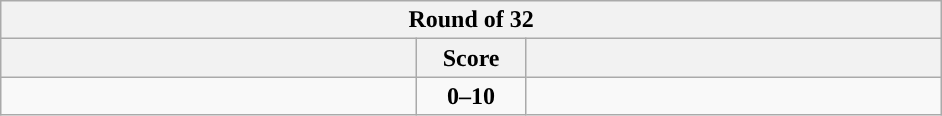<table class="wikitable" style="text-align: center;">
<tr>
<th colspan=3>Round of 32</th>
</tr>
<tr>
<th align="right" width="270"></th>
<th width="65">Score</th>
<th align="left" width="270"></th>
</tr>
<tr>
<td align=left></td>
<td align=center><strong>0–10</strong></td>
<td align=left><strong></strong></td>
</tr>
</table>
